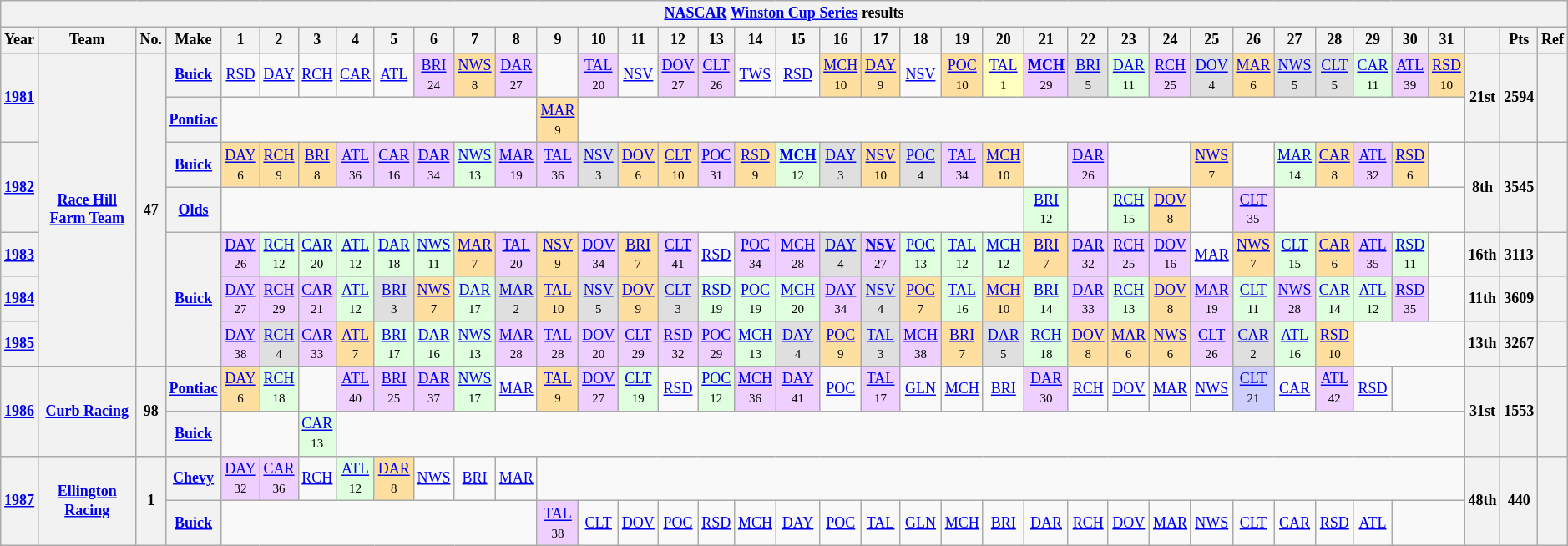<table class="wikitable" style="text-align:center; font-size:75%">
<tr>
<th colspan=45><a href='#'>NASCAR</a> <a href='#'>Winston Cup Series</a> results</th>
</tr>
<tr>
<th>Year</th>
<th>Team</th>
<th>No.</th>
<th>Make</th>
<th>1</th>
<th>2</th>
<th>3</th>
<th>4</th>
<th>5</th>
<th>6</th>
<th>7</th>
<th>8</th>
<th>9</th>
<th>10</th>
<th>11</th>
<th>12</th>
<th>13</th>
<th>14</th>
<th>15</th>
<th>16</th>
<th>17</th>
<th>18</th>
<th>19</th>
<th>20</th>
<th>21</th>
<th>22</th>
<th>23</th>
<th>24</th>
<th>25</th>
<th>26</th>
<th>27</th>
<th>28</th>
<th>29</th>
<th>30</th>
<th>31</th>
<th></th>
<th>Pts</th>
<th>Ref</th>
</tr>
<tr>
<th rowspan=2><a href='#'>1981</a></th>
<th rowspan=7><a href='#'>Race Hill Farm Team</a></th>
<th rowspan=7>47</th>
<th><a href='#'>Buick</a></th>
<td><a href='#'>RSD</a></td>
<td><a href='#'>DAY</a></td>
<td><a href='#'>RCH</a></td>
<td><a href='#'>CAR</a></td>
<td><a href='#'>ATL</a></td>
<td style="background:#EFCFFF;"><a href='#'>BRI</a><br><small>24</small></td>
<td style="background:#FFDF9F;"><a href='#'>NWS</a><br><small>8</small></td>
<td style="background:#EFCFFF;"><a href='#'>DAR</a><br><small>27</small></td>
<td></td>
<td style="background:#EFCFFF;"><a href='#'>TAL</a><br><small>20</small></td>
<td><a href='#'>NSV</a></td>
<td style="background:#EFCFFF;"><a href='#'>DOV</a><br><small>27</small></td>
<td style="background:#EFCFFF;"><a href='#'>CLT</a><br><small>26</small></td>
<td><a href='#'>TWS</a></td>
<td><a href='#'>RSD</a></td>
<td style="background:#FFDF9F;"><a href='#'>MCH</a><br><small>10</small></td>
<td style="background:#FFDF9F;"><a href='#'>DAY</a><br><small>9</small></td>
<td><a href='#'>NSV</a></td>
<td style="background:#FFDF9F;"><a href='#'>POC</a><br><small>10</small></td>
<td style="background:#FFFFBF;"><a href='#'>TAL</a><br><small>1</small></td>
<td style="background:#EFCFFF;"><strong><a href='#'>MCH</a></strong><br><small>29</small></td>
<td style="background:#DFDFDF;"><a href='#'>BRI</a><br><small>5</small></td>
<td style="background:#DFFFDF;"><a href='#'>DAR</a><br><small>11</small></td>
<td style="background:#EFCFFF;"><a href='#'>RCH</a><br><small>25</small></td>
<td style="background:#DFDFDF;"><a href='#'>DOV</a><br><small>4</small></td>
<td style="background:#FFDF9F;"><a href='#'>MAR</a><br><small>6</small></td>
<td style="background:#DFDFDF;"><a href='#'>NWS</a><br><small>5</small></td>
<td style="background:#DFDFDF;"><a href='#'>CLT</a><br><small>5</small></td>
<td style="background:#DFFFDF;"><a href='#'>CAR</a><br><small>11</small></td>
<td style="background:#EFCFFF;"><a href='#'>ATL</a><br><small>39</small></td>
<td style="background:#FFDF9F;"><a href='#'>RSD</a><br><small>10</small></td>
<th rowspan=2>21st</th>
<th rowspan=2>2594</th>
<th rowspan=2></th>
</tr>
<tr>
<th><a href='#'>Pontiac</a></th>
<td colspan=8></td>
<td style="background:#FFDF9F;"><a href='#'>MAR</a><br><small>9</small></td>
<td colspan=22></td>
</tr>
<tr>
<th rowspan=2><a href='#'>1982</a></th>
<th><a href='#'>Buick</a></th>
<td style="background:#FFDF9F;"><a href='#'>DAY</a><br><small>6</small></td>
<td style="background:#FFDF9F;"><a href='#'>RCH</a><br><small>9</small></td>
<td style="background:#FFDF9F;"><a href='#'>BRI</a><br><small>8</small></td>
<td style="background:#EFCFFF;"><a href='#'>ATL</a><br><small>36</small></td>
<td style="background:#EFCFFF;"><a href='#'>CAR</a><br><small>16</small></td>
<td style="background:#EFCFFF;"><a href='#'>DAR</a><br><small>34</small></td>
<td style="background:#DFFFDF;"><a href='#'>NWS</a><br><small>13</small></td>
<td style="background:#EFCFFF;"><a href='#'>MAR</a><br><small>19</small></td>
<td style="background:#EFCFFF;"><a href='#'>TAL</a><br><small>36</small></td>
<td style="background:#DFDFDF;"><a href='#'>NSV</a><br><small>3</small></td>
<td style="background:#FFDF9F;"><a href='#'>DOV</a><br><small>6</small></td>
<td style="background:#FFDF9F;"><a href='#'>CLT</a><br><small>10</small></td>
<td style="background:#EFCFFF;"><a href='#'>POC</a><br><small>31</small></td>
<td style="background:#FFDF9F;"><a href='#'>RSD</a><br><small>9</small></td>
<td style="background:#DFFFDF;"><strong><a href='#'>MCH</a></strong><br><small>12</small></td>
<td style="background:#DFDFDF;"><a href='#'>DAY</a><br><small>3</small></td>
<td style="background:#FFDF9F;"><a href='#'>NSV</a><br><small>10</small></td>
<td style="background:#DFDFDF;"><a href='#'>POC</a><br><small>4</small></td>
<td style="background:#EFCFFF;"><a href='#'>TAL</a><br><small>34</small></td>
<td style="background:#FFDF9F;"><a href='#'>MCH</a><br><small>10</small></td>
<td></td>
<td style="background:#EFCFFF;"><a href='#'>DAR</a><br><small>26</small></td>
<td colspan=2></td>
<td style="background:#FFDF9F;"><a href='#'>NWS</a><br><small>7</small></td>
<td></td>
<td style="background:#DFFFDF;"><a href='#'>MAR</a><br><small>14</small></td>
<td style="background:#FFDF9F;"><a href='#'>CAR</a><br><small>8</small></td>
<td style="background:#EFCFFF;"><a href='#'>ATL</a><br><small>32</small></td>
<td style="background:#FFDF9F;"><a href='#'>RSD</a><br><small>6</small></td>
<td></td>
<th rowspan=2>8th</th>
<th rowspan=2>3545</th>
<th rowspan=2></th>
</tr>
<tr>
<th><a href='#'>Olds</a></th>
<td colspan=20></td>
<td style="background:#DFFFDF;"><a href='#'>BRI</a><br><small>12</small></td>
<td></td>
<td style="background:#DFFFDF;"><a href='#'>RCH</a><br><small>15</small></td>
<td style="background:#FFDF9F;"><a href='#'>DOV</a><br><small>8</small></td>
<td></td>
<td style="background:#EFCFFF;"><a href='#'>CLT</a><br><small>35</small></td>
<td colspan=5></td>
</tr>
<tr>
<th><a href='#'>1983</a></th>
<th rowspan=3><a href='#'>Buick</a></th>
<td style="background:#EFCFFF;"><a href='#'>DAY</a><br><small>26</small></td>
<td style="background:#DFFFDF;"><a href='#'>RCH</a><br><small>12</small></td>
<td style="background:#DFFFDF;"><a href='#'>CAR</a><br><small>20</small></td>
<td style="background:#DFFFDF;"><a href='#'>ATL</a><br><small>12</small></td>
<td style="background:#DFFFDF;"><a href='#'>DAR</a><br><small>18</small></td>
<td style="background:#DFFFDF;"><a href='#'>NWS</a><br><small>11</small></td>
<td style="background:#FFDF9F;"><a href='#'>MAR</a><br><small>7</small></td>
<td style="background:#EFCFFF;"><a href='#'>TAL</a><br><small>20</small></td>
<td style="background:#FFDF9F;"><a href='#'>NSV</a><br><small>9</small></td>
<td style="background:#EFCFFF;"><a href='#'>DOV</a><br><small>34</small></td>
<td style="background:#FFDF9F;"><a href='#'>BRI</a><br><small>7</small></td>
<td style="background:#EFCFFF;"><a href='#'>CLT</a><br><small>41</small></td>
<td><a href='#'>RSD</a></td>
<td style="background:#EFCFFF;"><a href='#'>POC</a><br><small>34</small></td>
<td style="background:#EFCFFF;"><a href='#'>MCH</a><br><small>28</small></td>
<td style="background:#DFDFDF;"><a href='#'>DAY</a><br><small>4</small></td>
<td style="background:#EFCFFF;"><strong><a href='#'>NSV</a></strong><br><small>27</small></td>
<td style="background:#DFFFDF;"><a href='#'>POC</a><br><small>13</small></td>
<td style="background:#DFFFDF;"><a href='#'>TAL</a><br><small>12</small></td>
<td style="background:#DFFFDF;"><a href='#'>MCH</a><br><small>12</small></td>
<td style="background:#FFDF9F;"><a href='#'>BRI</a><br><small>7</small></td>
<td style="background:#EFCFFF;"><a href='#'>DAR</a><br><small>32</small></td>
<td style="background:#EFCFFF;"><a href='#'>RCH</a><br><small>25</small></td>
<td style="background:#EFCFFF;"><a href='#'>DOV</a><br><small>16</small></td>
<td><a href='#'>MAR</a></td>
<td style="background:#FFDF9F;"><a href='#'>NWS</a><br><small>7</small></td>
<td style="background:#DFFFDF;"><a href='#'>CLT</a><br><small>15</small></td>
<td style="background:#FFDF9F;"><a href='#'>CAR</a><br><small>6</small></td>
<td style="background:#EFCFFF;"><a href='#'>ATL</a><br><small>35</small></td>
<td style="background:#DFFFDF;"><a href='#'>RSD</a><br><small>11</small></td>
<td></td>
<th>16th</th>
<th>3113</th>
<th></th>
</tr>
<tr>
<th><a href='#'>1984</a></th>
<td style="background:#EFCFFF;"><a href='#'>DAY</a><br><small>27</small></td>
<td style="background:#EFCFFF;"><a href='#'>RCH</a><br><small>29</small></td>
<td style="background:#EFCFFF;"><a href='#'>CAR</a><br><small>21</small></td>
<td style="background:#DFFFDF;"><a href='#'>ATL</a><br><small>12</small></td>
<td style="background:#DFDFDF;"><a href='#'>BRI</a><br><small>3</small></td>
<td style="background:#FFDF9F;"><a href='#'>NWS</a><br><small>7</small></td>
<td style="background:#DFFFDF;"><a href='#'>DAR</a><br><small>17</small></td>
<td style="background:#DFDFDF;"><a href='#'>MAR</a><br><small>2</small></td>
<td style="background:#FFDF9F;"><a href='#'>TAL</a><br><small>10</small></td>
<td style="background:#DFDFDF;"><a href='#'>NSV</a><br><small>5</small></td>
<td style="background:#FFDF9F;"><a href='#'>DOV</a><br><small>9</small></td>
<td style="background:#DFDFDF;"><a href='#'>CLT</a><br><small>3</small></td>
<td style="background:#DFFFDF;"><a href='#'>RSD</a><br><small>19</small></td>
<td style="background:#DFFFDF;"><a href='#'>POC</a><br><small>19</small></td>
<td style="background:#DFFFDF;"><a href='#'>MCH</a><br><small>20</small></td>
<td style="background:#EFCFFF;"><a href='#'>DAY</a><br><small>34</small></td>
<td style="background:#DFDFDF;"><a href='#'>NSV</a><br><small>4</small></td>
<td style="background:#FFDF9F;"><a href='#'>POC</a><br><small>7</small></td>
<td style="background:#DFFFDF;"><a href='#'>TAL</a><br><small>16</small></td>
<td style="background:#FFDF9F;"><a href='#'>MCH</a><br><small>10</small></td>
<td style="background:#DFFFDF;"><a href='#'>BRI</a><br><small>14</small></td>
<td style="background:#EFCFFF;"><a href='#'>DAR</a><br><small>33</small></td>
<td style="background:#DFFFDF;"><a href='#'>RCH</a><br><small>13</small></td>
<td style="background:#FFDF9F;"><a href='#'>DOV</a><br><small>8</small></td>
<td style="background:#EFCFFF;"><a href='#'>MAR</a><br><small>19</small></td>
<td style="background:#DFFFDF;"><a href='#'>CLT</a><br><small>11</small></td>
<td style="background:#EFCFFF;"><a href='#'>NWS</a><br><small>28</small></td>
<td style="background:#DFFFDF;"><a href='#'>CAR</a><br><small>14</small></td>
<td style="background:#DFFFDF;"><a href='#'>ATL</a><br><small>12</small></td>
<td style="background:#EFCFFF;"><a href='#'>RSD</a><br><small>35</small></td>
<td></td>
<th>11th</th>
<th>3609</th>
<th></th>
</tr>
<tr>
<th><a href='#'>1985</a></th>
<td style="background:#EFCFFF;"><a href='#'>DAY</a><br><small>38</small></td>
<td style="background:#DFDFDF;"><a href='#'>RCH</a><br><small>4</small></td>
<td style="background:#EFCFFF;"><a href='#'>CAR</a><br><small>33</small></td>
<td style="background:#FFDF9F;"><a href='#'>ATL</a><br><small>7</small></td>
<td style="background:#DFFFDF;"><a href='#'>BRI</a><br><small>17</small></td>
<td style="background:#DFFFDF;"><a href='#'>DAR</a><br><small>16</small></td>
<td style="background:#DFFFDF;"><a href='#'>NWS</a><br><small>13</small></td>
<td style="background:#EFCFFF;"><a href='#'>MAR</a><br><small>28</small></td>
<td style="background:#EFCFFF;"><a href='#'>TAL</a><br><small>28</small></td>
<td style="background:#EFCFFF;"><a href='#'>DOV</a><br><small>20</small></td>
<td style="background:#EFCFFF;"><a href='#'>CLT</a><br><small>29</small></td>
<td style="background:#EFCFFF;"><a href='#'>RSD</a><br><small>32</small></td>
<td style="background:#EFCFFF;"><a href='#'>POC</a><br><small>29</small></td>
<td style="background:#DFFFDF;"><a href='#'>MCH</a><br><small>13</small></td>
<td style="background:#DFDFDF;"><a href='#'>DAY</a><br><small>4</small></td>
<td style="background:#FFDF9F;"><a href='#'>POC</a><br><small>9</small></td>
<td style="background:#DFDFDF;"><a href='#'>TAL</a><br><small>3</small></td>
<td style="background:#EFCFFF;"><a href='#'>MCH</a><br><small>38</small></td>
<td style="background:#FFDF9F;"><a href='#'>BRI</a><br><small>7</small></td>
<td style="background:#DFDFDF;"><a href='#'>DAR</a><br><small>5</small></td>
<td style="background:#DFFFDF;"><a href='#'>RCH</a><br><small>18</small></td>
<td style="background:#FFDF9F;"><a href='#'>DOV</a><br><small>8</small></td>
<td style="background:#FFDF9F;"><a href='#'>MAR</a><br><small>6</small></td>
<td style="background:#FFDF9F;"><a href='#'>NWS</a><br><small>6</small></td>
<td style="background:#EFCFFF;"><a href='#'>CLT</a><br><small>26</small></td>
<td style="background:#DFDFDF;"><a href='#'>CAR</a><br><small>2</small></td>
<td style="background:#DFFFDF;"><a href='#'>ATL</a><br><small>16</small></td>
<td style="background:#FFDF9F;"><a href='#'>RSD</a><br><small>10</small></td>
<td colspan=3></td>
<th>13th</th>
<th>3267</th>
<th></th>
</tr>
<tr>
<th rowspan=2><a href='#'>1986</a></th>
<th rowspan=2><a href='#'>Curb Racing</a></th>
<th rowspan=2>98</th>
<th><a href='#'>Pontiac</a></th>
<td style="background:#FFDF9F;"><a href='#'>DAY</a><br><small>6</small></td>
<td style="background:#DFFFDF;"><a href='#'>RCH</a><br><small>18</small></td>
<td></td>
<td style="background:#EFCFFF;"><a href='#'>ATL</a><br><small>40</small></td>
<td style="background:#EFCFFF;"><a href='#'>BRI</a><br><small>25</small></td>
<td style="background:#EFCFFF;"><a href='#'>DAR</a><br><small>37</small></td>
<td style="background:#DFFFDF;"><a href='#'>NWS</a><br><small>17</small></td>
<td><a href='#'>MAR</a></td>
<td style="background:#FFDF9F;"><a href='#'>TAL</a><br><small>9</small></td>
<td style="background:#EFCFFF;"><a href='#'>DOV</a><br><small>27</small></td>
<td style="background:#DFFFDF;"><a href='#'>CLT</a><br><small>19</small></td>
<td><a href='#'>RSD</a></td>
<td style="background:#DFFFDF;"><a href='#'>POC</a><br><small>12</small></td>
<td style="background:#EFCFFF;"><a href='#'>MCH</a><br><small>36</small></td>
<td style="background:#EFCFFF;"><a href='#'>DAY</a><br><small>41</small></td>
<td><a href='#'>POC</a></td>
<td style="background:#EFCFFF;"><a href='#'>TAL</a><br><small>17</small></td>
<td><a href='#'>GLN</a></td>
<td><a href='#'>MCH</a></td>
<td><a href='#'>BRI</a></td>
<td style="background:#EFCFFF;"><a href='#'>DAR</a><br><small>30</small></td>
<td><a href='#'>RCH</a></td>
<td><a href='#'>DOV</a></td>
<td><a href='#'>MAR</a></td>
<td><a href='#'>NWS</a></td>
<td style="background:#CFCFFF;"><a href='#'>CLT</a><br><small>21</small></td>
<td><a href='#'>CAR</a></td>
<td style="background:#EFCFFF;"><a href='#'>ATL</a><br><small>42</small></td>
<td><a href='#'>RSD</a></td>
<td colspan=2></td>
<th rowspan=2>31st</th>
<th rowspan=2>1553</th>
<th rowspan=2></th>
</tr>
<tr>
<th><a href='#'>Buick</a></th>
<td colspan=2></td>
<td style="background:#DFFFDF;"><a href='#'>CAR</a><br><small>13</small></td>
<td colspan=28></td>
</tr>
<tr>
<th rowspan=2><a href='#'>1987</a></th>
<th rowspan=2><a href='#'>Ellington Racing</a></th>
<th rowspan=2>1</th>
<th><a href='#'>Chevy</a></th>
<td style="background:#EFCFFF;"><a href='#'>DAY</a><br><small>32</small></td>
<td style="background:#EFCFFF;"><a href='#'>CAR</a><br><small>36</small></td>
<td><a href='#'>RCH</a></td>
<td style="background:#DFFFDF;"><a href='#'>ATL</a><br><small>12</small></td>
<td style="background:#FFDF9F;"><a href='#'>DAR</a><br><small>8</small></td>
<td><a href='#'>NWS</a></td>
<td><a href='#'>BRI</a></td>
<td><a href='#'>MAR</a></td>
<td colspan=23></td>
<th rowspan=2>48th</th>
<th rowspan=2>440</th>
<th rowspan=2></th>
</tr>
<tr>
<th><a href='#'>Buick</a></th>
<td colspan=8></td>
<td style="background:#EFCFFF;"><a href='#'>TAL</a><br><small>38</small></td>
<td><a href='#'>CLT</a></td>
<td><a href='#'>DOV</a></td>
<td><a href='#'>POC</a></td>
<td><a href='#'>RSD</a></td>
<td><a href='#'>MCH</a></td>
<td><a href='#'>DAY</a></td>
<td><a href='#'>POC</a></td>
<td><a href='#'>TAL</a></td>
<td><a href='#'>GLN</a></td>
<td><a href='#'>MCH</a></td>
<td><a href='#'>BRI</a></td>
<td><a href='#'>DAR</a></td>
<td><a href='#'>RCH</a></td>
<td><a href='#'>DOV</a></td>
<td><a href='#'>MAR</a></td>
<td><a href='#'>NWS</a></td>
<td><a href='#'>CLT</a></td>
<td><a href='#'>CAR</a></td>
<td><a href='#'>RSD</a></td>
<td><a href='#'>ATL</a></td>
<td colspan=2></td>
</tr>
</table>
